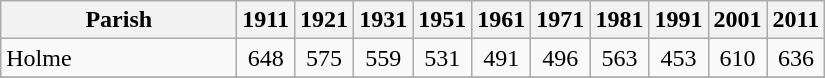<table class="wikitable" style="text-align:center;">
<tr>
<th width="150">Parish<br></th>
<th width="30">1911<br></th>
<th width="30">1921<br></th>
<th width="30">1931<br></th>
<th width="30">1951<br></th>
<th width="30">1961<br></th>
<th width="30">1971<br></th>
<th width="30">1981<br></th>
<th width="30">1991<br></th>
<th width="30">2001<br></th>
<th width="30">2011 <br></th>
</tr>
<tr>
<td align=left>Holme</td>
<td align="center">648</td>
<td align="center">575</td>
<td align="center">559</td>
<td align="center">531</td>
<td align="center">491</td>
<td align="center">496</td>
<td align="center">563</td>
<td align="center">453</td>
<td align="center">610</td>
<td align="center">636</td>
</tr>
<tr>
</tr>
</table>
